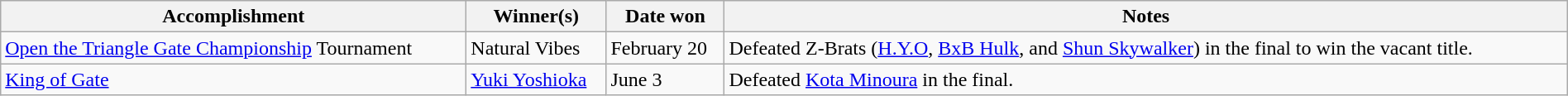<table class="wikitable" style="width:100%;">
<tr>
<th>Accomplishment</th>
<th>Winner(s)</th>
<th>Date won</th>
<th>Notes</th>
</tr>
<tr>
<td><a href='#'>Open the Triangle Gate Championship</a> Tournament</td>
<td>Natural Vibes<br></td>
<td>February 20</td>
<td>Defeated Z-Brats (<a href='#'>H.Y.O</a>, <a href='#'>BxB Hulk</a>, and <a href='#'>Shun Skywalker</a>) in the final to win the vacant title.</td>
</tr>
<tr>
<td><a href='#'>King of Gate</a></td>
<td><a href='#'>Yuki Yoshioka</a></td>
<td>June 3</td>
<td>Defeated <a href='#'>Kota Minoura</a> in the final.</td>
</tr>
</table>
